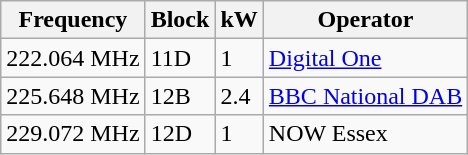<table class="wikitable sortable">
<tr>
<th>Frequency</th>
<th>Block</th>
<th>kW</th>
<th>Operator</th>
</tr>
<tr>
<td>222.064 MHz</td>
<td>11D</td>
<td>1</td>
<td><a href='#'>Digital One</a></td>
</tr>
<tr>
<td>225.648 MHz</td>
<td>12B</td>
<td>2.4</td>
<td><a href='#'>BBC National DAB</a></td>
</tr>
<tr>
<td>229.072 MHz</td>
<td>12D</td>
<td>1</td>
<td>NOW Essex</td>
</tr>
</table>
